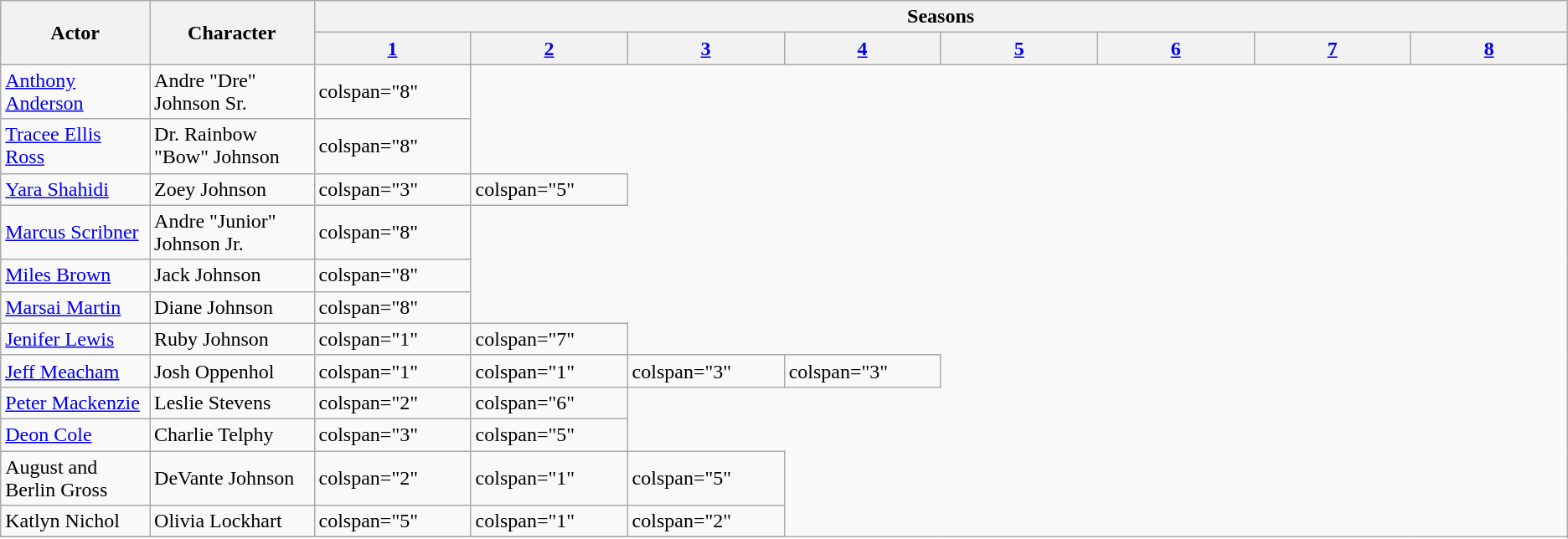<table class="wikitable">
<tr>
<th rowspan="2">Actor</th>
<th rowspan="2">Character</th>
<th colspan="8">Seasons</th>
</tr>
<tr>
<th style="width:10%;"><a href='#'>1</a></th>
<th style="width:10%;"><a href='#'>2</a></th>
<th style="width:10%;"><a href='#'>3</a></th>
<th style="width:10%;"><a href='#'>4</a></th>
<th style="width:10%;"><a href='#'>5</a></th>
<th style="width:10%;"><a href='#'>6</a></th>
<th style="width:10%;"><a href='#'>7</a></th>
<th style="width:10%;"><a href='#'>8</a></th>
</tr>
<tr>
<td><a href='#'>Anthony Anderson</a></td>
<td>Andre "Dre" Johnson Sr.</td>
<td>colspan="8" </td>
</tr>
<tr>
<td><a href='#'>Tracee Ellis Ross</a></td>
<td>Dr. Rainbow "Bow" Johnson</td>
<td>colspan="8" </td>
</tr>
<tr>
<td><a href='#'>Yara Shahidi</a></td>
<td>Zoey Johnson</td>
<td>colspan="3" </td>
<td>colspan="5" </td>
</tr>
<tr>
<td><a href='#'>Marcus Scribner</a></td>
<td>Andre "Junior" Johnson Jr.</td>
<td>colspan="8" </td>
</tr>
<tr>
<td><a href='#'>Miles Brown</a></td>
<td>Jack Johnson</td>
<td>colspan="8" </td>
</tr>
<tr>
<td><a href='#'>Marsai Martin</a></td>
<td>Diane Johnson</td>
<td>colspan="8" </td>
</tr>
<tr>
<td><a href='#'>Jenifer Lewis</a></td>
<td>Ruby Johnson</td>
<td>colspan="1" </td>
<td>colspan="7" </td>
</tr>
<tr>
<td><a href='#'>Jeff Meacham</a></td>
<td>Josh Oppenhol</td>
<td>colspan="1" </td>
<td>colspan="1" </td>
<td>colspan="3" </td>
<td>colspan="3" </td>
</tr>
<tr>
<td><a href='#'>Peter Mackenzie</a></td>
<td>Leslie Stevens</td>
<td>colspan="2" </td>
<td>colspan="6" </td>
</tr>
<tr>
<td><a href='#'>Deon Cole</a></td>
<td>Charlie Telphy</td>
<td>colspan="3" </td>
<td>colspan="5" </td>
</tr>
<tr>
<td>August and Berlin Gross</td>
<td>DeVante Johnson</td>
<td>colspan="2" </td>
<td>colspan="1" </td>
<td>colspan="5" </td>
</tr>
<tr>
<td>Katlyn Nichol</td>
<td>Olivia Lockhart</td>
<td>colspan="5" </td>
<td>colspan="1" </td>
<td>colspan="2" </td>
</tr>
<tr>
</tr>
</table>
